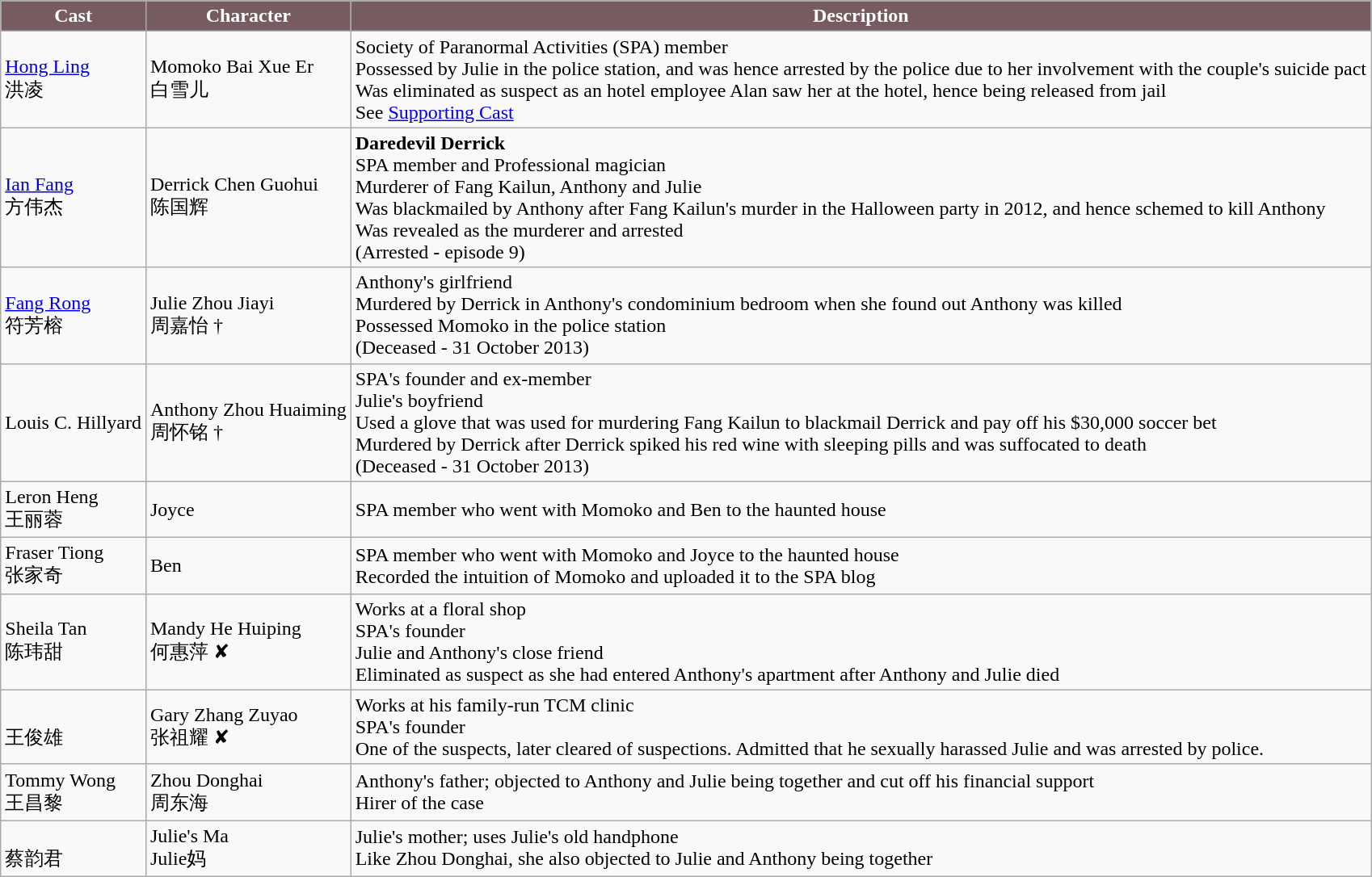<table class="wikitable">
<tr>
<th style="background:#765b60; color:white">Cast</th>
<th style="background:#765b60; color:white">Character</th>
<th style="background:#765b60; color:white">Description</th>
</tr>
<tr>
<td><a href='#'>Hong Ling</a> <br> 洪凌</td>
<td>Momoko Bai Xue Er <br> 白雪儿</td>
<td>Society of Paranormal Activities (SPA) member <br> Possessed by Julie in the police station, and was hence arrested by the police due to her involvement with the couple's suicide pact <br> Was eliminated as suspect as an hotel employee Alan saw her at the hotel, hence being released from jail <br> See <a href='#'>Supporting Cast</a></td>
</tr>
<tr>
<td><a href='#'>Ian Fang</a> <br> 方伟杰</td>
<td>Derrick Chen Guohui <br> 陈国辉</td>
<td><strong>Daredevil Derrick</strong> <br> SPA member and Professional magician <br> Murderer of Fang Kailun, Anthony and Julie <br> Was blackmailed by Anthony after Fang Kailun's murder in the Halloween party in 2012, and hence schemed to kill Anthony <br> Was revealed as the murderer and arrested <br> (Arrested - episode 9)</td>
</tr>
<tr>
<td><a href='#'>Fang Rong</a> <br> 符芳榕</td>
<td>Julie Zhou Jiayi <br> 周嘉怡 †</td>
<td>Anthony's girlfriend <br> Murdered by Derrick in Anthony's condominium bedroom when she found out Anthony was killed <br> Possessed Momoko in the police station<br> (Deceased - 31 October 2013)</td>
</tr>
<tr>
<td>Louis C. Hillyard</td>
<td>Anthony Zhou Huaiming <br> 周怀铭 †</td>
<td>SPA's founder and ex-member <br> Julie's boyfriend <br> Used a glove that was used for murdering Fang Kailun to blackmail Derrick and pay off his $30,000 soccer bet <br> Murdered by Derrick after Derrick spiked his red wine with sleeping pills and was suffocated to death <br> (Deceased - 31 October 2013)</td>
</tr>
<tr>
<td>Leron Heng <br> 王丽蓉</td>
<td>Joyce</td>
<td>SPA member who went with Momoko and Ben to the haunted house</td>
</tr>
<tr>
<td>Fraser Tiong <br> 张家奇</td>
<td>Ben</td>
<td>SPA member who went with Momoko and Joyce to the haunted house <br> Recorded the intuition of Momoko and uploaded it to the SPA blog</td>
</tr>
<tr>
<td>Sheila Tan <br> 陈玮甜</td>
<td>Mandy He Huiping <br> 何惠萍 ✘</td>
<td>Works at a floral shop <br> SPA's founder <br> Julie and Anthony's close friend <br> Eliminated as suspect as she had entered Anthony's apartment after Anthony and Julie died</td>
</tr>
<tr>
<td><br> 王俊雄</td>
<td>Gary Zhang Zuyao <br> 张祖耀 ✘</td>
<td>Works at his family-run TCM clinic <br> SPA's founder <br> One of the suspects, later cleared of suspections. Admitted that he sexually harassed Julie and was arrested by police.</td>
</tr>
<tr>
<td>Tommy Wong <br> 王昌黎</td>
<td>Zhou Donghai <br> 周东海</td>
<td>Anthony's father; objected to Anthony and Julie being together and cut off his financial support <br> Hirer of the case</td>
</tr>
<tr>
<td><br> 蔡韵君</td>
<td>Julie's Ma <br> Julie妈</td>
<td>Julie's mother; uses Julie's old handphone <br> Like Zhou Donghai, she also objected to Julie and Anthony being together</td>
</tr>
</table>
